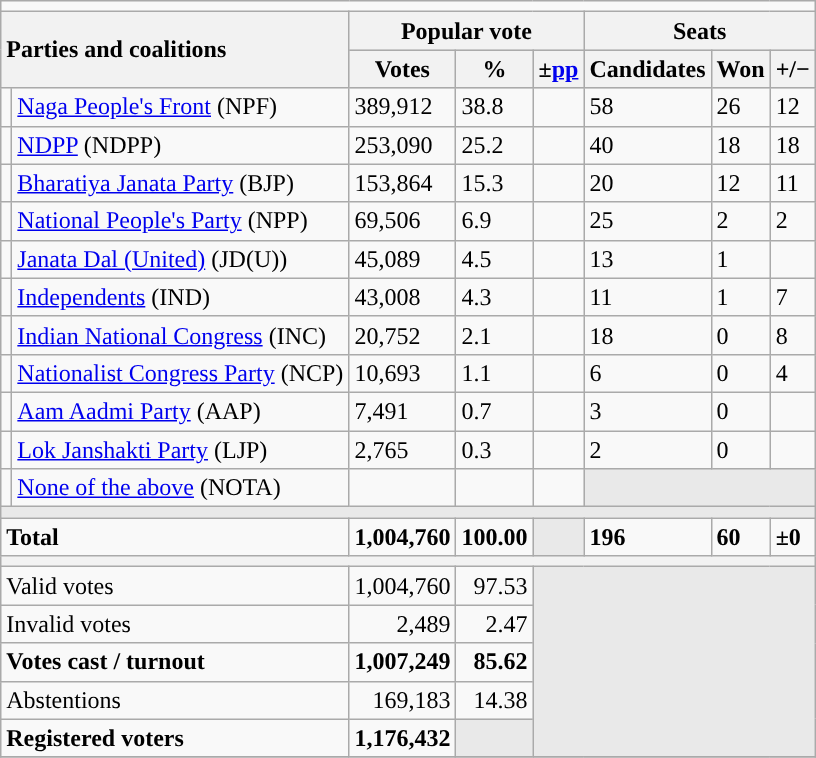<table class="wikitable">
<tr>
<td colspan=8 align=center></td>
</tr>
<tr>
<th colspan="2" rowspan="2" style="text-align:left;">Parties and coalitions</th>
<th colspan="3">Popular vote</th>
<th colspan="3">Seats</th>
</tr>
<tr bgcolor="#cccccc" align="center">
<th>Votes</th>
<th><strong>%</strong></th>
<th><strong>±</strong><a href='#'>pp</a></th>
<th>Candidates</th>
<th>Won</th>
<th><strong>+/−</strong></th>
</tr>
<tr>
<td></td>
<td><a href='#'>Naga People's Front</a> (NPF)</td>
<td>389,912</td>
<td>38.8</td>
<td></td>
<td>58</td>
<td>26</td>
<td>12</td>
</tr>
<tr>
<td></td>
<td><a href='#'>NDPP</a> (NDPP)</td>
<td>253,090</td>
<td>25.2</td>
<td></td>
<td>40</td>
<td>18</td>
<td>18</td>
</tr>
<tr>
<td></td>
<td><a href='#'>Bharatiya Janata Party</a> (BJP)</td>
<td>153,864</td>
<td>15.3</td>
<td></td>
<td>20</td>
<td>12</td>
<td>11</td>
</tr>
<tr>
<td></td>
<td><a href='#'>National People's Party</a> (NPP)</td>
<td>69,506</td>
<td>6.9</td>
<td></td>
<td>25</td>
<td>2</td>
<td>2</td>
</tr>
<tr>
<td></td>
<td><a href='#'>Janata Dal (United)</a> (JD(U))</td>
<td>45,089</td>
<td>4.5</td>
<td></td>
<td>13</td>
<td>1</td>
<td></td>
</tr>
<tr>
<td></td>
<td><a href='#'>Independents</a> (IND)</td>
<td>43,008</td>
<td>4.3</td>
<td></td>
<td>11</td>
<td>1</td>
<td>7</td>
</tr>
<tr>
<td></td>
<td><a href='#'>Indian National Congress</a> (INC)</td>
<td>20,752</td>
<td>2.1</td>
<td></td>
<td>18</td>
<td>0</td>
<td>8</td>
</tr>
<tr>
<td></td>
<td><a href='#'>Nationalist Congress Party</a> (NCP)</td>
<td>10,693</td>
<td>1.1</td>
<td></td>
<td>6</td>
<td>0</td>
<td>4</td>
</tr>
<tr>
<td></td>
<td><a href='#'>Aam Aadmi Party</a> (AAP)</td>
<td>7,491</td>
<td>0.7</td>
<td></td>
<td>3</td>
<td>0</td>
<td></td>
</tr>
<tr>
<td></td>
<td><a href='#'>Lok Janshakti Party</a> (LJP)</td>
<td>2,765</td>
<td>0.3</td>
<td></td>
<td>2</td>
<td>0</td>
<td></td>
</tr>
<tr>
<td></td>
<td><a href='#'>None of the above</a> (NOTA)</td>
<td></td>
<td></td>
<td></td>
<td colspan="3" bgcolor="#E9E9E9"></td>
</tr>
<tr>
<td colspan="8" bgcolor="#E9E9E9"></td>
</tr>
<tr style="font-weight:bold;">
<td colspan="2" align="left">Total</td>
<td>1,004,760</td>
<td>100.00</td>
<td style="color:inherit;background:#E9E9E9"></td>
<td>196</td>
<td>60</td>
<td>±0</td>
</tr>
<tr>
<th colspan="8"></th>
</tr>
<tr>
<td style="text-align:left;" colspan="2">Valid votes</td>
<td align="right">1,004,760</td>
<td align="right">97.53</td>
<td colspan="4" rowspan="5" style="background-color:#E9E9E9"></td>
</tr>
<tr>
<td style="text-align:left;" colspan="2">Invalid votes</td>
<td align="right">2,489</td>
<td align="right">2.47</td>
</tr>
<tr>
<td style="text-align:left;" colspan="2"><strong>Votes cast / turnout</strong></td>
<td align="right"><strong>1,007,249</strong></td>
<td align="right"><strong>85.62</strong></td>
</tr>
<tr>
<td style="text-align:left;" colspan="2">Abstentions</td>
<td align="right">169,183</td>
<td align="right">14.38</td>
</tr>
<tr>
<td style="text-align:left;" colspan="2"><strong>Registered voters</strong></td>
<td align="right"><strong>1,176,432</strong></td>
<td colspan="1" style="background-color:#E9E9E9"></td>
</tr>
<tr>
</tr>
</table>
